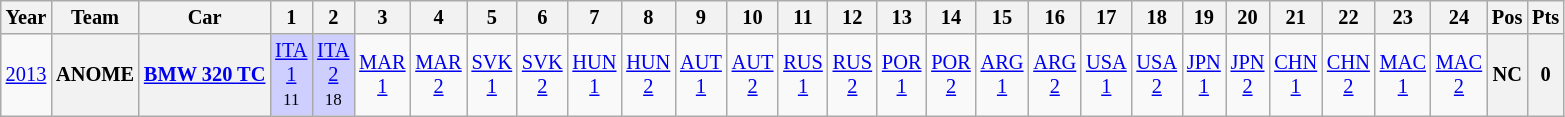<table class="wikitable" style="text-align:center; font-size:85%">
<tr>
<th>Year</th>
<th>Team</th>
<th>Car</th>
<th>1</th>
<th>2</th>
<th>3</th>
<th>4</th>
<th>5</th>
<th>6</th>
<th>7</th>
<th>8</th>
<th>9</th>
<th>10</th>
<th>11</th>
<th>12</th>
<th>13</th>
<th>14</th>
<th>15</th>
<th>16</th>
<th>17</th>
<th>18</th>
<th>19</th>
<th>20</th>
<th>21</th>
<th>22</th>
<th>23</th>
<th>24</th>
<th>Pos</th>
<th>Pts</th>
</tr>
<tr>
<td><a href='#'>2013</a></td>
<th>ANOME</th>
<th><a href='#'>BMW 320 TC</a></th>
<td style="background:#cfcfff;"><a href='#'>ITA<br>1</a><br><small>11</small></td>
<td style="background:#cfcfff;"><a href='#'>ITA<br>2</a><br><small>18</small></td>
<td><a href='#'>MAR<br>1</a></td>
<td><a href='#'>MAR<br>2</a></td>
<td><a href='#'>SVK<br>1</a></td>
<td><a href='#'>SVK<br>2</a></td>
<td><a href='#'>HUN<br>1</a></td>
<td><a href='#'>HUN<br>2</a></td>
<td><a href='#'>AUT<br>1</a></td>
<td><a href='#'>AUT<br>2</a></td>
<td><a href='#'>RUS<br>1</a></td>
<td><a href='#'>RUS<br>2</a></td>
<td><a href='#'>POR<br>1</a></td>
<td><a href='#'>POR<br>2</a></td>
<td><a href='#'>ARG<br>1</a></td>
<td><a href='#'>ARG<br>2</a></td>
<td><a href='#'>USA<br>1</a></td>
<td><a href='#'>USA<br>2</a></td>
<td><a href='#'>JPN<br>1</a></td>
<td><a href='#'>JPN<br>2</a></td>
<td><a href='#'>CHN<br>1</a></td>
<td><a href='#'>CHN<br>2</a></td>
<td><a href='#'>MAC<br>1</a></td>
<td><a href='#'>MAC<br>2</a></td>
<th>NC</th>
<th>0</th>
</tr>
</table>
